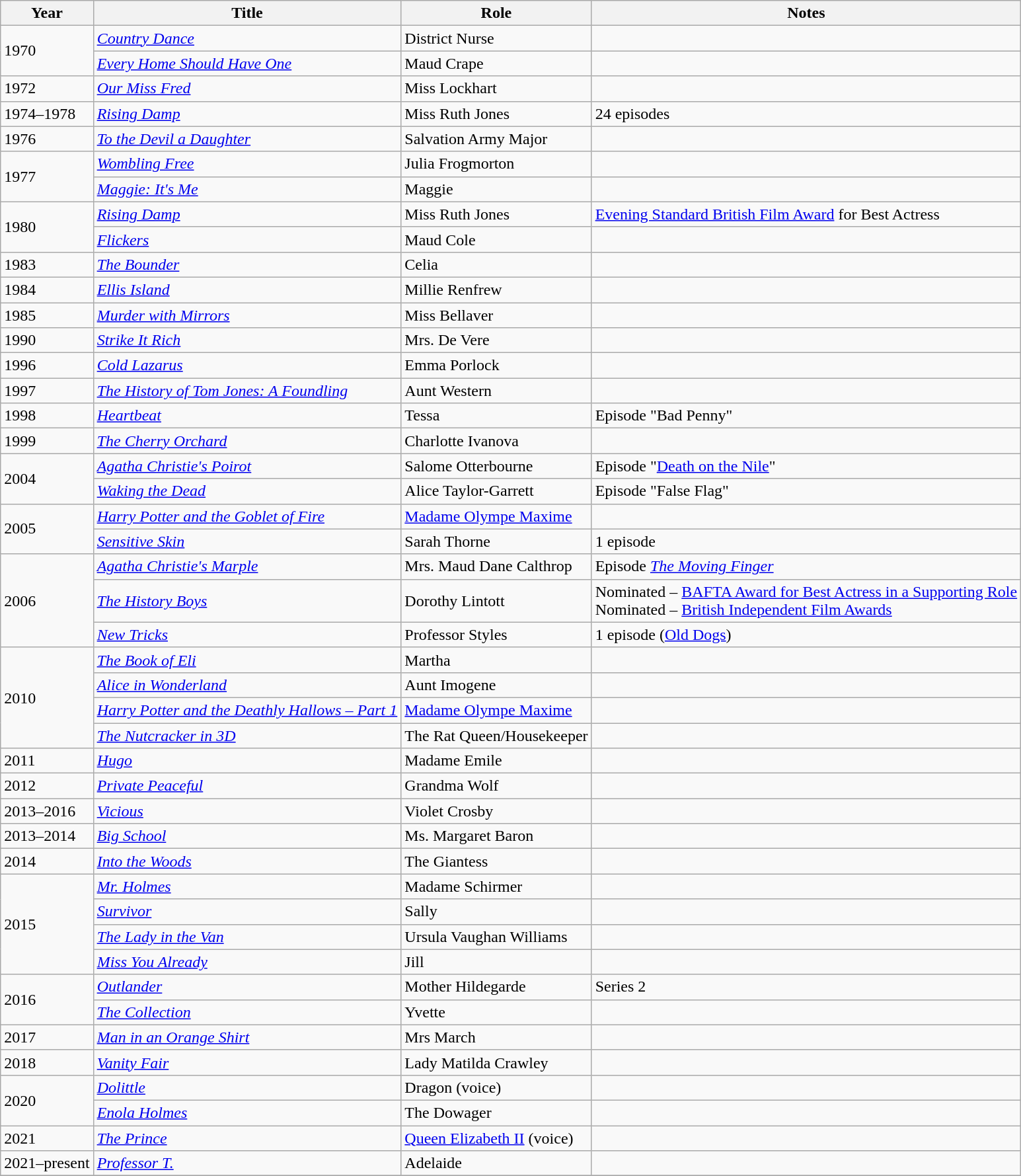<table class="wikitable sortable">
<tr>
<th>Year</th>
<th>Title</th>
<th>Role</th>
<th class="unsortable">Notes</th>
</tr>
<tr>
<td rowspan="2">1970</td>
<td><em><a href='#'>Country Dance</a></em></td>
<td>District Nurse</td>
<td></td>
</tr>
<tr>
<td><em><a href='#'>Every Home Should Have One</a></em></td>
<td>Maud Crape</td>
<td></td>
</tr>
<tr>
<td>1972</td>
<td><em><a href='#'>Our Miss Fred</a></em></td>
<td>Miss Lockhart</td>
<td></td>
</tr>
<tr>
<td>1974–1978</td>
<td><em><a href='#'>Rising Damp</a></em></td>
<td>Miss Ruth Jones</td>
<td>24 episodes</td>
</tr>
<tr>
<td>1976</td>
<td><em><a href='#'>To the Devil a Daughter</a></em></td>
<td>Salvation Army Major</td>
<td></td>
</tr>
<tr>
<td rowspan="2">1977</td>
<td><em><a href='#'>Wombling Free</a></em></td>
<td>Julia Frogmorton</td>
<td></td>
</tr>
<tr>
<td><em><a href='#'>Maggie: It's Me</a></em></td>
<td>Maggie</td>
<td></td>
</tr>
<tr>
<td rowspan="2">1980</td>
<td><em><a href='#'>Rising Damp</a></em></td>
<td>Miss Ruth Jones</td>
<td><a href='#'>Evening Standard British Film Award</a> for Best Actress</td>
</tr>
<tr>
<td><em><a href='#'>Flickers</a></em></td>
<td>Maud Cole</td>
<td></td>
</tr>
<tr>
<td>1983</td>
<td data-sort-value="Bounder, The"><em><a href='#'>The Bounder</a></em></td>
<td>Celia</td>
<td></td>
</tr>
<tr>
<td>1984</td>
<td><em><a href='#'>Ellis Island</a></em></td>
<td>Millie Renfrew</td>
<td></td>
</tr>
<tr>
<td>1985</td>
<td><em><a href='#'>Murder with Mirrors</a></em></td>
<td>Miss Bellaver</td>
<td></td>
</tr>
<tr>
<td>1990</td>
<td><em><a href='#'>Strike It Rich</a></em></td>
<td>Mrs. De Vere</td>
<td></td>
</tr>
<tr>
<td>1996</td>
<td><em><a href='#'>Cold Lazarus</a></em></td>
<td>Emma Porlock</td>
<td></td>
</tr>
<tr>
<td>1997</td>
<td data-sort-value="History of Tom Jones: A Foundling, The"><em><a href='#'>The History of Tom Jones: A Foundling</a></em></td>
<td>Aunt Western</td>
<td></td>
</tr>
<tr>
<td>1998</td>
<td><em><a href='#'>Heartbeat</a></em></td>
<td>Tessa</td>
<td>Episode "Bad Penny"</td>
</tr>
<tr>
<td>1999</td>
<td data-sort-value="Cherry Orchard, The"><em><a href='#'>The Cherry Orchard</a></em></td>
<td>Charlotte Ivanova</td>
<td></td>
</tr>
<tr>
<td rowspan="2">2004</td>
<td><em><a href='#'>Agatha Christie's Poirot</a></em></td>
<td>Salome Otterbourne</td>
<td>Episode "<a href='#'>Death on the Nile</a>"</td>
</tr>
<tr>
<td><em><a href='#'>Waking the Dead</a></em></td>
<td>Alice Taylor-Garrett</td>
<td>Episode "False Flag"</td>
</tr>
<tr>
<td rowspan="2">2005</td>
<td><em><a href='#'>Harry Potter and the Goblet of Fire</a></em></td>
<td><a href='#'>Madame Olympe Maxime</a></td>
<td></td>
</tr>
<tr>
<td><em><a href='#'>Sensitive Skin</a></em></td>
<td>Sarah Thorne</td>
<td>1 episode</td>
</tr>
<tr>
<td rowspan="3">2006</td>
<td><em><a href='#'>Agatha Christie's Marple</a></em></td>
<td>Mrs. Maud Dane Calthrop</td>
<td>Episode <em><a href='#'>The Moving Finger</a></em></td>
</tr>
<tr>
<td data-sort-value="History Boys, The"><em><a href='#'>The History Boys</a></em></td>
<td>Dorothy Lintott</td>
<td>Nominated – <a href='#'>BAFTA Award for Best Actress in a Supporting Role</a><br>Nominated – <a href='#'>British Independent Film Awards</a></td>
</tr>
<tr>
<td><em><a href='#'>New Tricks</a></em></td>
<td>Professor Styles</td>
<td>1 episode (<a href='#'>Old Dogs</a>)</td>
</tr>
<tr>
<td rowspan="4">2010</td>
<td data-sort-value="Book of Eli, The"><em><a href='#'>The Book of Eli</a></em></td>
<td>Martha</td>
<td></td>
</tr>
<tr>
<td><em><a href='#'>Alice in Wonderland</a></em></td>
<td>Aunt Imogene</td>
<td></td>
</tr>
<tr>
<td><em><a href='#'>Harry Potter and the Deathly Hallows – Part 1</a></em></td>
<td><a href='#'>Madame Olympe Maxime</a></td>
<td></td>
</tr>
<tr>
<td data-sort-value="Nutcracker in 3D, The"><em><a href='#'>The Nutcracker in 3D</a></em></td>
<td>The Rat Queen/Housekeeper</td>
<td></td>
</tr>
<tr>
<td>2011</td>
<td><em><a href='#'>Hugo</a></em></td>
<td>Madame Emile</td>
<td></td>
</tr>
<tr>
<td>2012</td>
<td><em><a href='#'>Private Peaceful</a></em></td>
<td>Grandma Wolf</td>
<td></td>
</tr>
<tr>
<td>2013–2016</td>
<td><em><a href='#'>Vicious</a></em></td>
<td>Violet Crosby</td>
<td></td>
</tr>
<tr>
<td>2013–2014</td>
<td><em><a href='#'>Big School</a></em></td>
<td>Ms. Margaret Baron</td>
<td></td>
</tr>
<tr>
<td>2014</td>
<td><em><a href='#'>Into the Woods</a></em></td>
<td>The Giantess</td>
<td></td>
</tr>
<tr>
<td rowspan="4">2015</td>
<td><em><a href='#'>Mr. Holmes</a></em></td>
<td>Madame Schirmer</td>
<td></td>
</tr>
<tr>
<td><em><a href='#'>Survivor</a></em></td>
<td>Sally</td>
<td></td>
</tr>
<tr>
<td data-sort-value="Lady in the Van, The"><em><a href='#'>The Lady in the Van</a></em></td>
<td>Ursula Vaughan Williams</td>
<td></td>
</tr>
<tr>
<td><em><a href='#'>Miss You Already</a></em></td>
<td>Jill</td>
<td></td>
</tr>
<tr>
<td rowspan="2">2016</td>
<td><em><a href='#'>Outlander</a></em></td>
<td>Mother Hildegarde</td>
<td>Series 2</td>
</tr>
<tr>
<td data-sort-value="Collection, The"><em><a href='#'>The Collection</a></em></td>
<td>Yvette</td>
<td></td>
</tr>
<tr>
<td>2017</td>
<td><em><a href='#'>Man in an Orange Shirt</a></em></td>
<td>Mrs March</td>
<td></td>
</tr>
<tr>
<td>2018</td>
<td><em><a href='#'>Vanity Fair</a></em></td>
<td>Lady Matilda Crawley</td>
<td></td>
</tr>
<tr>
<td rowspan="2">2020</td>
<td><em><a href='#'>Dolittle</a></em></td>
<td>Dragon (voice)</td>
<td></td>
</tr>
<tr>
<td><em><a href='#'>Enola Holmes</a></em></td>
<td>The Dowager</td>
<td></td>
</tr>
<tr>
<td>2021</td>
<td data-sort-value="Prince, The"><em><a href='#'>The Prince</a></em></td>
<td><a href='#'>Queen Elizabeth II</a> (voice)</td>
<td></td>
</tr>
<tr>
<td>2021–present</td>
<td><em><a href='#'>Professor T.</a></em></td>
<td>Adelaide</td>
<td></td>
</tr>
<tr>
</tr>
</table>
